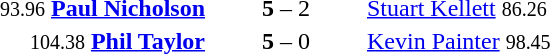<table style="text-align:center">
<tr>
<th width=223></th>
<th width=100></th>
<th width=223></th>
</tr>
<tr>
<td align=right><small><span>93.96</span></small> <strong><a href='#'>Paul Nicholson</a></strong> </td>
<td><strong>5</strong> – 2</td>
<td align=left> <a href='#'>Stuart Kellett</a> <small><span>86.26</span></small></td>
</tr>
<tr>
<td align=right><small><span>104.38</span></small> <strong><a href='#'>Phil Taylor</a></strong> </td>
<td><strong>5</strong> – 0</td>
<td align=left> <a href='#'>Kevin Painter</a> <small><span>98.45</span></small></td>
</tr>
</table>
